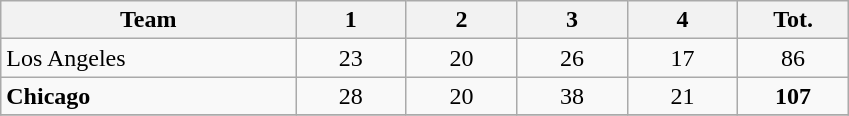<table class="wikitable">
<tr>
<th align=left width=16%>Team</th>
<th width=6%>1</th>
<th width=6%>2</th>
<th width=6%>3</th>
<th width=6%>4</th>
<th width=6%>Tot.</th>
</tr>
<tr style="text-align:center;">
<td align=left>Los Angeles</td>
<td>23</td>
<td>20</td>
<td>26</td>
<td>17</td>
<td>86</td>
</tr>
<tr style="text-align:center;">
<td align=left><strong>Chicago</strong></td>
<td>28</td>
<td>20</td>
<td>38</td>
<td>21</td>
<td><strong>107</strong></td>
</tr>
<tr style="text-align:center;">
</tr>
</table>
